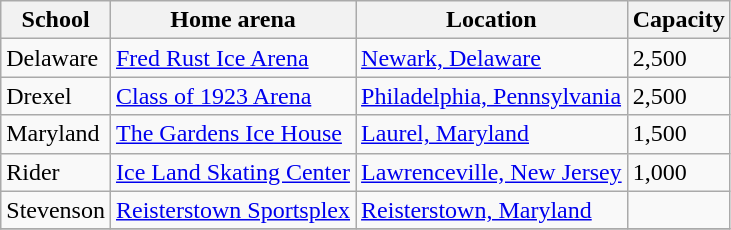<table class="wikitable sortable">
<tr>
<th>School</th>
<th>Home arena</th>
<th>Location</th>
<th>Capacity</th>
</tr>
<tr>
<td University of Delaware>Delaware</td>
<td><a href='#'>Fred Rust Ice Arena</a></td>
<td><a href='#'>Newark, Delaware</a></td>
<td>2,500</td>
</tr>
<tr>
<td Drexel University>Drexel</td>
<td><a href='#'>Class of 1923 Arena</a></td>
<td><a href='#'>Philadelphia, Pennsylvania</a></td>
<td>2,500</td>
</tr>
<tr>
<td University of Maryland, College Park>Maryland</td>
<td><a href='#'>The Gardens Ice House</a></td>
<td><a href='#'>Laurel, Maryland</a></td>
<td>1,500</td>
</tr>
<tr>
<td Rider University>Rider</td>
<td><a href='#'>Ice Land Skating Center</a></td>
<td><a href='#'>Lawrenceville, New Jersey</a></td>
<td>1,000</td>
</tr>
<tr>
<td Stevenson University>Stevenson</td>
<td><a href='#'>Reisterstown Sportsplex</a></td>
<td><a href='#'>Reisterstown, Maryland</a></td>
<td></td>
</tr>
<tr>
</tr>
</table>
